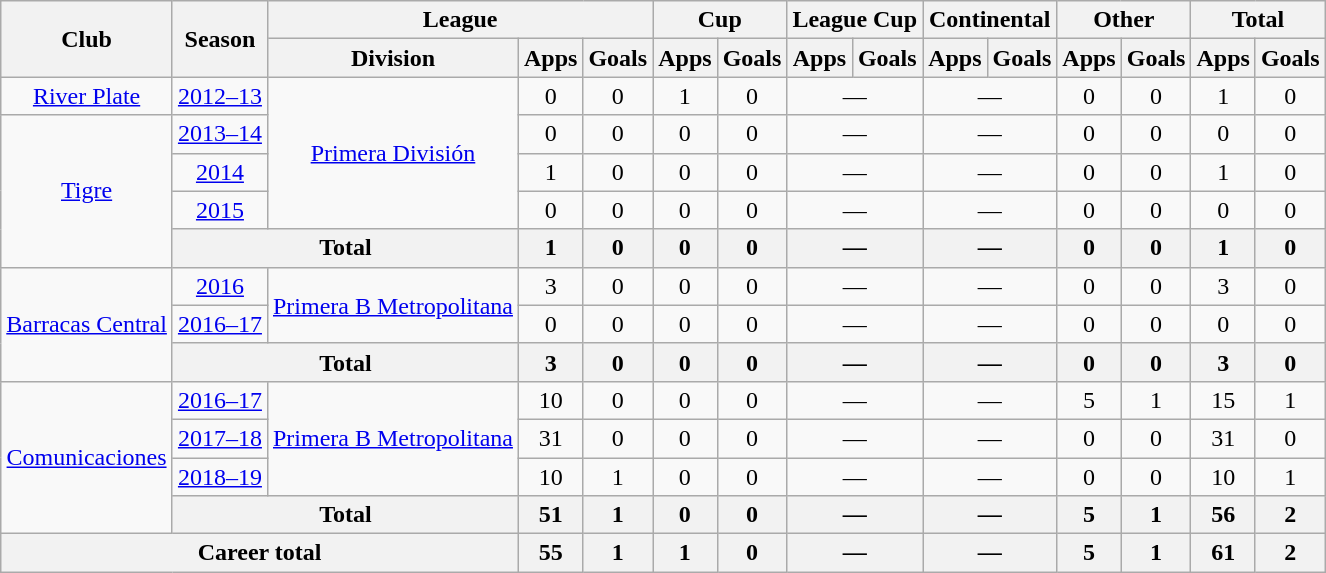<table class="wikitable" style="text-align:center">
<tr>
<th rowspan="2">Club</th>
<th rowspan="2">Season</th>
<th colspan="3">League</th>
<th colspan="2">Cup</th>
<th colspan="2">League Cup</th>
<th colspan="2">Continental</th>
<th colspan="2">Other</th>
<th colspan="2">Total</th>
</tr>
<tr>
<th>Division</th>
<th>Apps</th>
<th>Goals</th>
<th>Apps</th>
<th>Goals</th>
<th>Apps</th>
<th>Goals</th>
<th>Apps</th>
<th>Goals</th>
<th>Apps</th>
<th>Goals</th>
<th>Apps</th>
<th>Goals</th>
</tr>
<tr>
<td rowspan="1"><a href='#'>River Plate</a></td>
<td><a href='#'>2012–13</a></td>
<td rowspan="4"><a href='#'>Primera División</a></td>
<td>0</td>
<td>0</td>
<td>1</td>
<td>0</td>
<td colspan="2">—</td>
<td colspan="2">—</td>
<td>0</td>
<td>0</td>
<td>1</td>
<td>0</td>
</tr>
<tr>
<td rowspan="4"><a href='#'>Tigre</a></td>
<td><a href='#'>2013–14</a></td>
<td>0</td>
<td>0</td>
<td>0</td>
<td>0</td>
<td colspan="2">—</td>
<td colspan="2">—</td>
<td>0</td>
<td>0</td>
<td>0</td>
<td>0</td>
</tr>
<tr>
<td><a href='#'>2014</a></td>
<td>1</td>
<td>0</td>
<td>0</td>
<td>0</td>
<td colspan="2">—</td>
<td colspan="2">—</td>
<td>0</td>
<td>0</td>
<td>1</td>
<td>0</td>
</tr>
<tr>
<td><a href='#'>2015</a></td>
<td>0</td>
<td>0</td>
<td>0</td>
<td>0</td>
<td colspan="2">—</td>
<td colspan="2">—</td>
<td>0</td>
<td>0</td>
<td>0</td>
<td>0</td>
</tr>
<tr>
<th colspan="2">Total</th>
<th>1</th>
<th>0</th>
<th>0</th>
<th>0</th>
<th colspan="2">—</th>
<th colspan="2">—</th>
<th>0</th>
<th>0</th>
<th>1</th>
<th>0</th>
</tr>
<tr>
<td rowspan="3"><a href='#'>Barracas Central</a></td>
<td><a href='#'>2016</a></td>
<td rowspan="2"><a href='#'>Primera B Metropolitana</a></td>
<td>3</td>
<td>0</td>
<td>0</td>
<td>0</td>
<td colspan="2">—</td>
<td colspan="2">—</td>
<td>0</td>
<td>0</td>
<td>3</td>
<td>0</td>
</tr>
<tr>
<td><a href='#'>2016–17</a></td>
<td>0</td>
<td>0</td>
<td>0</td>
<td>0</td>
<td colspan="2">—</td>
<td colspan="2">—</td>
<td>0</td>
<td>0</td>
<td>0</td>
<td>0</td>
</tr>
<tr>
<th colspan="2">Total</th>
<th>3</th>
<th>0</th>
<th>0</th>
<th>0</th>
<th colspan="2">—</th>
<th colspan="2">—</th>
<th>0</th>
<th>0</th>
<th>3</th>
<th>0</th>
</tr>
<tr>
<td rowspan="4"><a href='#'>Comunicaciones</a></td>
<td><a href='#'>2016–17</a></td>
<td rowspan="3"><a href='#'>Primera B Metropolitana</a></td>
<td>10</td>
<td>0</td>
<td>0</td>
<td>0</td>
<td colspan="2">—</td>
<td colspan="2">—</td>
<td>5</td>
<td>1</td>
<td>15</td>
<td>1</td>
</tr>
<tr>
<td><a href='#'>2017–18</a></td>
<td>31</td>
<td>0</td>
<td>0</td>
<td>0</td>
<td colspan="2">—</td>
<td colspan="2">—</td>
<td>0</td>
<td>0</td>
<td>31</td>
<td>0</td>
</tr>
<tr>
<td><a href='#'>2018–19</a></td>
<td>10</td>
<td>1</td>
<td>0</td>
<td>0</td>
<td colspan="2">—</td>
<td colspan="2">—</td>
<td>0</td>
<td>0</td>
<td>10</td>
<td>1</td>
</tr>
<tr>
<th colspan="2">Total</th>
<th>51</th>
<th>1</th>
<th>0</th>
<th>0</th>
<th colspan="2">—</th>
<th colspan="2">—</th>
<th>5</th>
<th>1</th>
<th>56</th>
<th>2</th>
</tr>
<tr>
<th colspan="3">Career total</th>
<th>55</th>
<th>1</th>
<th>1</th>
<th>0</th>
<th colspan="2">—</th>
<th colspan="2">—</th>
<th>5</th>
<th>1</th>
<th>61</th>
<th>2</th>
</tr>
</table>
